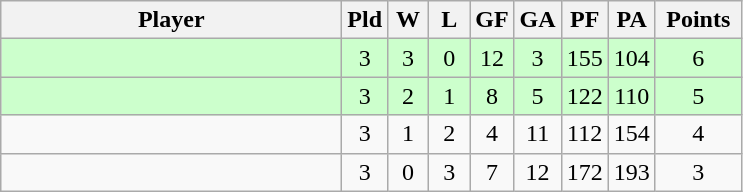<table class=wikitable style="text-align:center">
<tr>
<th width=220>Player</th>
<th width=20>Pld</th>
<th width=20>W</th>
<th width=20>L</th>
<th width=20>GF</th>
<th width=20>GA</th>
<th width=20>PF</th>
<th width=20>PA</th>
<th width=50>Points</th>
</tr>
<tr bgcolor="#ccffcc">
<td align=left></td>
<td>3</td>
<td>3</td>
<td>0</td>
<td>12</td>
<td>3</td>
<td>155</td>
<td>104</td>
<td>6</td>
</tr>
<tr bgcolor="#ccffcc">
<td align=left></td>
<td>3</td>
<td>2</td>
<td>1</td>
<td>8</td>
<td>5</td>
<td>122</td>
<td>110</td>
<td>5</td>
</tr>
<tr>
<td align=left></td>
<td>3</td>
<td>1</td>
<td>2</td>
<td>4</td>
<td>11</td>
<td>112</td>
<td>154</td>
<td>4</td>
</tr>
<tr>
<td align=left></td>
<td>3</td>
<td>0</td>
<td>3</td>
<td>7</td>
<td>12</td>
<td>172</td>
<td>193</td>
<td>3</td>
</tr>
</table>
